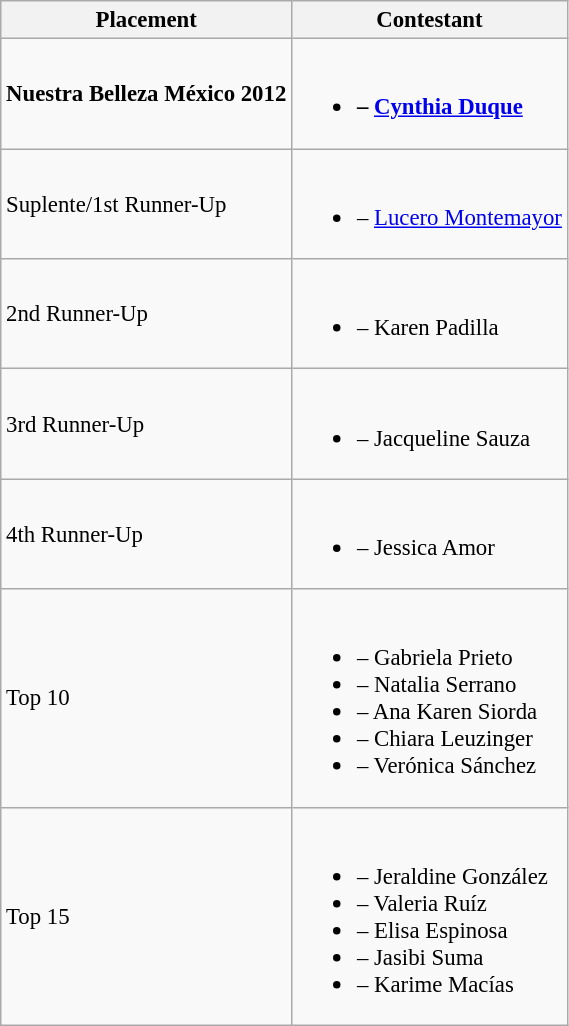<table class="wikitable sortable" style="font-size: 95%;">
<tr>
<th>Placement</th>
<th>Contestant</th>
</tr>
<tr>
<td><strong>Nuestra Belleza México 2012</strong></td>
<td><br><ul><li><strong> – <a href='#'>Cynthia Duque</a></strong></li></ul></td>
</tr>
<tr>
<td>Suplente/1st Runner-Up</td>
<td><br><ul><li> – <a href='#'>Lucero Montemayor</a></li></ul></td>
</tr>
<tr>
<td>2nd Runner-Up</td>
<td><br><ul><li>  – Karen Padilla</li></ul></td>
</tr>
<tr>
<td>3rd Runner-Up</td>
<td><br><ul><li> – Jacqueline Sauza</li></ul></td>
</tr>
<tr>
<td>4th Runner-Up</td>
<td><br><ul><li> – Jessica Amor</li></ul></td>
</tr>
<tr>
<td>Top 10</td>
<td><br><ul><li> – Gabriela Prieto</li><li> – Natalia Serrano</li><li> – Ana Karen Siorda</li><li> – Chiara Leuzinger</li><li> – Verónica Sánchez</li></ul></td>
</tr>
<tr>
<td>Top 15</td>
<td><br><ul><li> – Jeraldine González</li><li> – Valeria Ruíz</li><li> – Elisa Espinosa</li><li> – Jasibi Suma</li><li> – Karime Macías</li></ul></td>
</tr>
</table>
